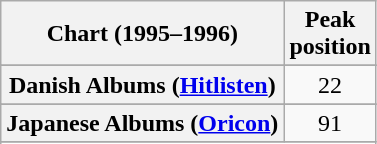<table class="wikitable sortable plainrowheaders">
<tr>
<th>Chart (1995–1996)</th>
<th>Peak<br>position</th>
</tr>
<tr>
</tr>
<tr>
</tr>
<tr>
</tr>
<tr>
</tr>
<tr>
<th scope="row">Danish Albums (<a href='#'>Hitlisten</a>)</th>
<td style="text-align:center;">22</td>
</tr>
<tr>
</tr>
<tr>
</tr>
<tr>
</tr>
<tr>
<th scope="row">Japanese Albums (<a href='#'>Oricon</a>)</th>
<td style="text-align:center;">91</td>
</tr>
<tr>
</tr>
<tr>
</tr>
<tr>
</tr>
<tr>
</tr>
<tr>
</tr>
<tr>
</tr>
</table>
